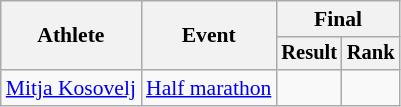<table class="wikitable" style="font-size:90%">
<tr>
<th rowspan="2">Athlete</th>
<th rowspan="2">Event</th>
<th colspan="2">Final</th>
</tr>
<tr style="font-size:95%">
<th>Result</th>
<th>Rank</th>
</tr>
<tr align=center>
<td align=left><a href='#'>Mitja Kosovelj</a></td>
<td align=left><a href='#'>Half marathon</a></td>
<td></td>
<td></td>
</tr>
</table>
